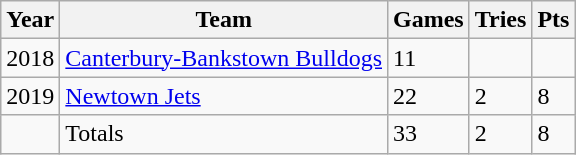<table class="wikitable">
<tr>
<th>Year</th>
<th>Team</th>
<th>Games</th>
<th>Tries</th>
<th>Pts</th>
</tr>
<tr>
<td>2018</td>
<td> <a href='#'>Canterbury-Bankstown Bulldogs</a></td>
<td>11</td>
<td></td>
<td></td>
</tr>
<tr>
<td>2019</td>
<td> <a href='#'>Newtown Jets</a></td>
<td>22</td>
<td>2</td>
<td>8</td>
</tr>
<tr>
<td></td>
<td>Totals</td>
<td>33</td>
<td>2</td>
<td>8</td>
</tr>
</table>
